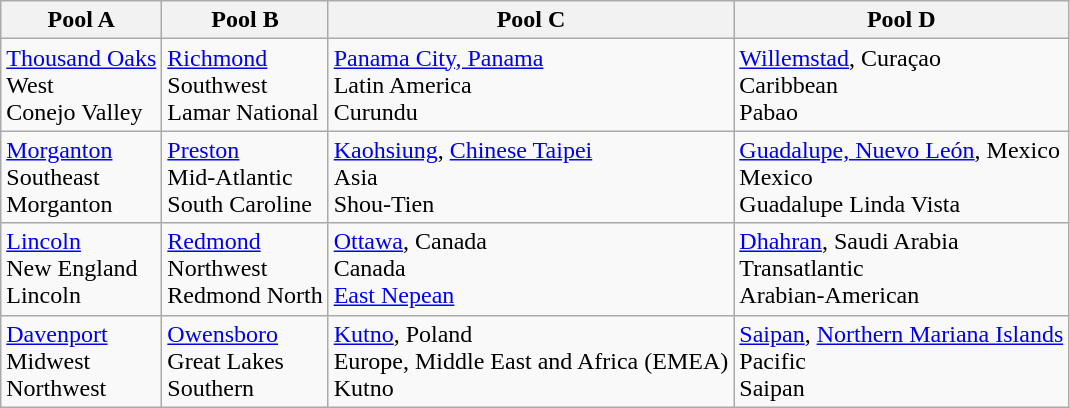<table class="wikitable">
<tr>
<th>Pool A</th>
<th>Pool B</th>
<th>Pool C</th>
<th>Pool D</th>
</tr>
<tr>
<td> <a href='#'>Thousand Oaks</a><br>West<br>Conejo Valley</td>
<td> <a href='#'>Richmond</a><br>Southwest<br>Lamar National</td>
<td> <a href='#'>Panama City, Panama</a><br>Latin America<br>Curundu</td>
<td> <a href='#'>Willemstad</a>, Curaçao<br>Caribbean<br>Pabao</td>
</tr>
<tr>
<td> <a href='#'>Morganton</a><br>Southeast<br>Morganton</td>
<td> <a href='#'>Preston</a><br>Mid-Atlantic<br>South Caroline</td>
<td> <a href='#'>Kaohsiung</a>, <a href='#'>Chinese Taipei</a><br>Asia<br>Shou-Tien</td>
<td> <a href='#'>Guadalupe, Nuevo León</a>, Mexico<br>Mexico<br>Guadalupe Linda Vista</td>
</tr>
<tr>
<td> <a href='#'>Lincoln</a><br>New England<br>Lincoln</td>
<td> <a href='#'>Redmond</a><br>Northwest<br>Redmond North</td>
<td>  <a href='#'>Ottawa</a>, Canada<br>Canada<br><a href='#'>East Nepean</a></td>
<td> <a href='#'>Dhahran</a>, Saudi Arabia<br>Transatlantic<br>Arabian-American</td>
</tr>
<tr>
<td> <a href='#'>Davenport</a><br>Midwest<br>Northwest</td>
<td> <a href='#'>Owensboro</a><br>Great Lakes<br>Southern</td>
<td> <a href='#'>Kutno</a>, Poland<br>Europe, Middle East and Africa (EMEA)<br>Kutno</td>
<td> <a href='#'>Saipan</a>, <a href='#'>Northern Mariana Islands</a><br>Pacific<br>Saipan</td>
</tr>
</table>
